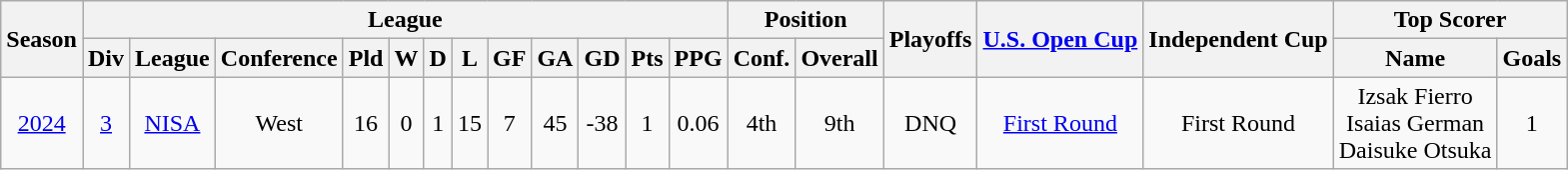<table class="wikitable" style="text-align: center">
<tr>
<th rowspan="2" scope="col">Season</th>
<th colspan="12" scope="col">League</th>
<th colspan="2" scope="col">Position</th>
<th rowspan="2" scope="col">Playoffs</th>
<th rowspan="2" scope="col"><a href='#'>U.S. Open Cup</a></th>
<th rowspan="2" scope="col">Independent Cup</th>
<th colspan="3" scope="col">Top Scorer</th>
</tr>
<tr>
<th>Div</th>
<th>League</th>
<th>Conference</th>
<th>Pld</th>
<th>W</th>
<th>D</th>
<th>L</th>
<th>GF</th>
<th>GA</th>
<th>GD</th>
<th>Pts</th>
<th>PPG</th>
<th>Conf.</th>
<th>Overall</th>
<th>Name</th>
<th>Goals</th>
</tr>
<tr>
<td><a href='#'>2024</a></td>
<td><a href='#'>3</a></td>
<td><a href='#'>NISA</a></td>
<td>West</td>
<td>16</td>
<td>0</td>
<td>1</td>
<td>15</td>
<td>7</td>
<td>45</td>
<td>-38</td>
<td>1</td>
<td>0.06</td>
<td>4th</td>
<td>9th</td>
<td>DNQ</td>
<td><a href='#'>First Round</a></td>
<td>First Round</td>
<td> Izsak Fierro<br> Isaias German<br> Daisuke Otsuka</td>
<td>1</td>
</tr>
</table>
